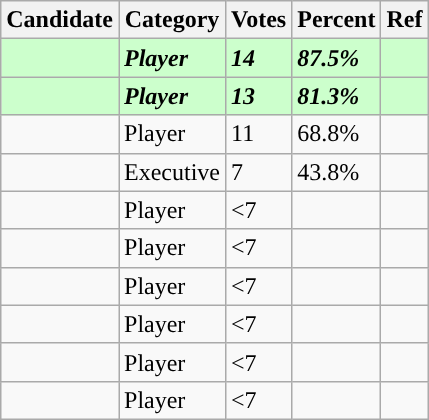<table class="wikitable sortable plainrowheaders">
<tr>
<th scope="col">Candidate</th>
<th scope="col">Category</th>
<th scope="col">Votes</th>
<th scope="col">Percent</th>
<th class=unsortable>Ref</th>
</tr>
<tr bgcolor="#ccffcc">
<td><strong><em></em></strong></td>
<td><strong><em>Player</em></strong></td>
<td><strong><em>14</em></strong></td>
<td><strong><em>87.5%</em></strong></td>
<td></td>
</tr>
<tr bgcolor="#ccffcc">
<td><strong><em></em></strong></td>
<td><strong><em>Player</em></strong></td>
<td><strong><em>13</em></strong></td>
<td><strong><em>81.3%</em></strong></td>
<td></td>
</tr>
<tr>
<td><em></em></td>
<td>Player</td>
<td>11</td>
<td>68.8%</td>
<td></td>
</tr>
<tr>
<td><em></em></td>
<td>Executive</td>
<td>7</td>
<td>43.8%</td>
<td></td>
</tr>
<tr>
<td></td>
<td>Player</td>
<td><7</td>
<td></td>
<td></td>
</tr>
<tr>
<td></td>
<td>Player</td>
<td><7</td>
<td></td>
<td></td>
</tr>
<tr>
<td></td>
<td>Player</td>
<td><7</td>
<td></td>
<td></td>
</tr>
<tr>
<td></td>
<td>Player</td>
<td><7</td>
<td></td>
<td></td>
</tr>
<tr>
<td><em></em></td>
<td>Player</td>
<td><7</td>
<td></td>
<td></td>
</tr>
<tr>
<td></td>
<td>Player</td>
<td><7</td>
<td></td>
<td></td>
</tr>
</table>
